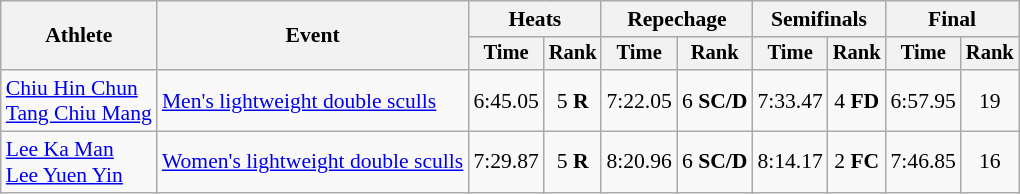<table class="wikitable" style="font-size:90%">
<tr>
<th rowspan="2">Athlete</th>
<th rowspan="2">Event</th>
<th colspan="2">Heats</th>
<th colspan="2">Repechage</th>
<th colspan="2">Semifinals</th>
<th colspan="2">Final</th>
</tr>
<tr style="font-size:95%">
<th>Time</th>
<th>Rank</th>
<th>Time</th>
<th>Rank</th>
<th>Time</th>
<th>Rank</th>
<th>Time</th>
<th>Rank</th>
</tr>
<tr align=center>
<td align=left><a href='#'>Chiu Hin Chun</a><br><a href='#'>Tang Chiu Mang</a></td>
<td align=left><a href='#'>Men's lightweight double sculls</a></td>
<td>6:45.05</td>
<td>5 <strong>R</strong></td>
<td>7:22.05</td>
<td>6 <strong>SC/D</strong></td>
<td>7:33.47</td>
<td>4 <strong>FD</strong></td>
<td>6:57.95</td>
<td>19</td>
</tr>
<tr align=center>
<td align=left><a href='#'>Lee Ka Man</a><br><a href='#'>Lee Yuen Yin</a></td>
<td align=left><a href='#'>Women's lightweight double sculls</a></td>
<td>7:29.87</td>
<td>5 <strong>R</strong></td>
<td>8:20.96</td>
<td>6 <strong>SC/D</strong></td>
<td>8:14.17</td>
<td>2 <strong>FC</strong></td>
<td>7:46.85</td>
<td>16</td>
</tr>
</table>
